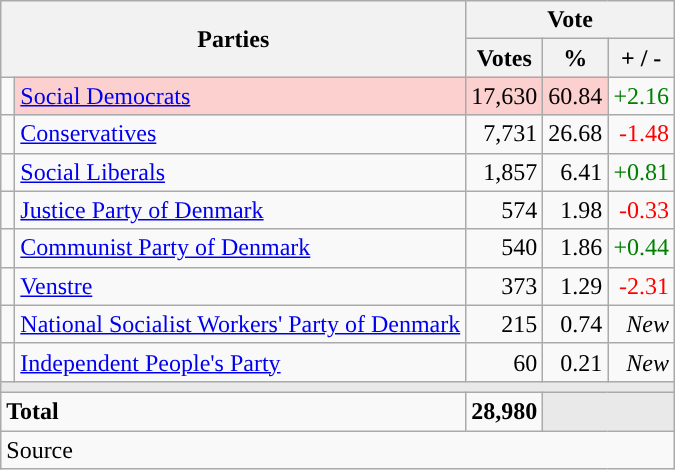<table class="wikitable" style="text-align:right;">
<tr>
<th style="text-align:centre;" rowspan="2" colspan="2" width="225">Parties</th>
<th colspan="3">Vote</th>
</tr>
<tr>
<th width="15">Votes</th>
<th width="15">%</th>
<th width="15">+ / -</th>
</tr>
<tr>
<td width="2" style="color:inherit;background:"></td>
<td bgcolor=#fbd0ce  align="left"><a href='#'>Social Democrats</a></td>
<td bgcolor=#fbd0ce>17,630</td>
<td bgcolor=#fbd0ce>60.84</td>
<td style=color:green;>+2.16</td>
</tr>
<tr>
<td width="2" style="color:inherit;background:"></td>
<td align="left"><a href='#'>Conservatives</a></td>
<td>7,731</td>
<td>26.68</td>
<td style=color:red;>-1.48</td>
</tr>
<tr>
<td width="2" style="color:inherit;background:"></td>
<td align="left"><a href='#'>Social Liberals</a></td>
<td>1,857</td>
<td>6.41</td>
<td style=color:green;>+0.81</td>
</tr>
<tr>
<td width="2" style="color:inherit;background:"></td>
<td align="left"><a href='#'>Justice Party of Denmark</a></td>
<td>574</td>
<td>1.98</td>
<td style=color:red;>-0.33</td>
</tr>
<tr>
<td width="2" style="color:inherit;background:"></td>
<td align="left"><a href='#'>Communist Party of Denmark</a></td>
<td>540</td>
<td>1.86</td>
<td style=color:green;>+0.44</td>
</tr>
<tr>
<td width="2" style="color:inherit;background:"></td>
<td align="left"><a href='#'>Venstre</a></td>
<td>373</td>
<td>1.29</td>
<td style=color:red;>-2.31</td>
</tr>
<tr>
<td width="2" style="color:inherit;background:"></td>
<td align="left"><a href='#'>National Socialist Workers' Party of Denmark</a></td>
<td>215</td>
<td>0.74</td>
<td><em>New</em></td>
</tr>
<tr>
<td width="2" style="color:inherit;background:"></td>
<td align="left"><a href='#'>Independent People's Party</a></td>
<td>60</td>
<td>0.21</td>
<td><em>New</em></td>
</tr>
<tr>
<td colspan="7" bgcolor="#E9E9E9"></td>
</tr>
<tr>
<td align="left" colspan="2"><strong>Total</strong></td>
<td><strong>28,980</strong></td>
<td bgcolor="#E9E9E9" colspan="2"></td>
</tr>
<tr>
<td align="left" colspan="6">Source</td>
</tr>
</table>
